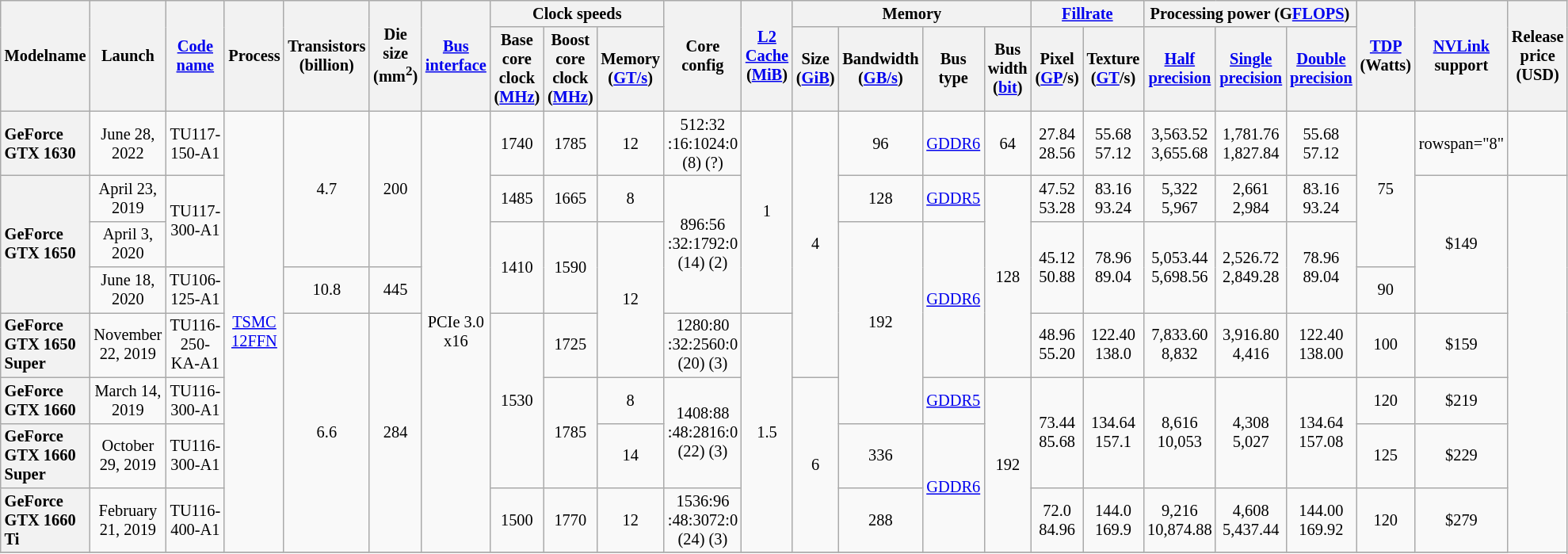<table class="mw-datatable wikitable sortable sort-under" style="font-size:85%; text-align:center;">
<tr>
<th rowspan="2">Modelname</th>
<th rowspan="2">Launch</th>
<th rowspan="2"><a href='#'>Code name</a></th>
<th rowspan="2">Process</th>
<th rowspan="2">Transistors (billion)</th>
<th rowspan="2">Die size (mm<sup>2</sup>)</th>
<th rowspan="2"><a href='#'>Bus</a> <a href='#'>interface</a></th>
<th colspan="3">Clock speeds</th>
<th rowspan="2">Core config </th>
<th rowspan="2"><a href='#'>L2 Cache</a> (<a href='#'>MiB</a>)</th>
<th colspan="4">Memory</th>
<th colspan="2"><a href='#'>Fillrate</a> </th>
<th colspan="3">Processing power (G<a href='#'>FLOPS</a>) </th>
<th rowspan="2"><a href='#'>TDP</a> (Watts)</th>
<th rowspan="2"><a href='#'>NVLink</a> support</th>
<th rowspan="2">Release price (USD)</th>
</tr>
<tr>
<th>Base core clock (<a href='#'>MHz</a>)</th>
<th>Boost core clock (<a href='#'>MHz</a>)</th>
<th>Memory (<a href='#'>GT/s</a>)</th>
<th>Size (<a href='#'>GiB</a>)</th>
<th>Bandwidth (<a href='#'>GB/s</a>)</th>
<th>Bus type</th>
<th>Bus width (<a href='#'>bit</a>)</th>
<th>Pixel (<a href='#'>GP</a>/s) </th>
<th>Texture (<a href='#'>GT</a>/s) </th>
<th><a href='#'>Half precision</a></th>
<th><a href='#'>Single precision</a></th>
<th><a href='#'>Double precision</a></th>
</tr>
<tr>
<th style="text-align:left;">GeForce GTX 1630</th>
<td>June 28, 2022 </td>
<td>TU117-150-A1</td>
<td rowspan="8"><a href='#'>TSMC</a><br><a href='#'>12FFN</a></td>
<td rowspan="3">4.7</td>
<td rowspan="3">200</td>
<td rowspan="8">PCIe 3.0 x16</td>
<td>1740</td>
<td>1785</td>
<td>12</td>
<td>512:32 :16:1024:0 <br>(8) (?)</td>
<td rowspan="4">1</td>
<td rowspan="5">4</td>
<td>96</td>
<td><a href='#'>GDDR6</a></td>
<td>64</td>
<td>27.84 <br>28.56</td>
<td>55.68<br>57.12</td>
<td>3,563.52<br>3,655.68</td>
<td>1,781.76<br>1,827.84</td>
<td>55.68<br>57.12</td>
<td rowspan="3">75</td>
<td>rowspan="8" </td>
<td></td>
</tr>
<tr>
<th rowspan="3" style="text-align:left;">GeForce GTX 1650 </th>
<td>April 23, 2019</td>
<td rowspan="2">TU117-300-A1</td>
<td>1485</td>
<td>1665</td>
<td>8</td>
<td rowspan="3">896:56 :32:1792:0 <br>(14) (2)</td>
<td>128</td>
<td><a href='#'>GDDR5</a></td>
<td rowspan="4">128</td>
<td>47.52<br>53.28</td>
<td>83.16 <br>93.24</td>
<td>5,322<br>5,967</td>
<td>2,661<br>2,984</td>
<td>83.16<br>93.24</td>
<td rowspan="3">$149</td>
</tr>
<tr>
<td>April 3, 2020 </td>
<td rowspan="2">1410</td>
<td rowspan="2">1590</td>
<td rowspan="3">12</td>
<td rowspan="4">192</td>
<td rowspan="3"><a href='#'>GDDR6</a></td>
<td rowspan="2">45.12<br>50.88</td>
<td rowspan="2">78.96<br>89.04</td>
<td rowspan="2">5,053.44<br>5,698.56</td>
<td rowspan="2">2,526.72<br>2,849.28</td>
<td rowspan="2">78.96<br>89.04</td>
</tr>
<tr>
<td>June 18, 2020 </td>
<td>TU106-125-A1</td>
<td>10.8</td>
<td>445</td>
<td>90</td>
</tr>
<tr>
<th style="text-align:left;">GeForce GTX 1650 Super </th>
<td>November 22, 2019 </td>
<td>TU116-250-KA-A1 </td>
<td rowspan="4">6.6</td>
<td rowspan="4">284</td>
<td rowspan="3">1530</td>
<td>1725</td>
<td>1280:80 :32:2560:0 <br>(20) (3)</td>
<td rowspan="4">1.5</td>
<td>48.96<br>55.20</td>
<td>122.40<br>138.0</td>
<td>7,833.60 <br>8,832</td>
<td>3,916.80<br>4,416</td>
<td>122.40<br>138.00</td>
<td>100</td>
<td>$159</td>
</tr>
<tr>
<th style="text-align:left;">GeForce GTX 1660 </th>
<td>March 14, 2019</td>
<td>TU116-300-A1</td>
<td rowspan="2">1785</td>
<td>8</td>
<td rowspan="2">1408:88 :48:2816:0 <br>(22) (3)</td>
<td rowspan="3">6</td>
<td><a href='#'>GDDR5</a></td>
<td rowspan="3">192</td>
<td rowspan="2">73.44<br>85.68</td>
<td rowspan="2">134.64<br>157.1</td>
<td rowspan="2">8,616<br>10,053</td>
<td rowspan="2">4,308<br>5,027</td>
<td rowspan="2">134.64<br>157.08</td>
<td>120</td>
<td>$219</td>
</tr>
<tr>
<th style="text-align:left;">GeForce GTX 1660 Super </th>
<td>October 29, 2019</td>
<td>TU116-300-A1</td>
<td>14</td>
<td>336</td>
<td rowspan="2"><a href='#'>GDDR6</a></td>
<td>125</td>
<td>$229</td>
</tr>
<tr>
<th style="text-align:left;">GeForce GTX 1660 Ti </th>
<td>February 21, 2019</td>
<td>TU116-400-A1</td>
<td>1500</td>
<td>1770</td>
<td>12</td>
<td>1536:96 :48:3072:0 <br>(24) (3)</td>
<td>288</td>
<td>72.0<br>84.96</td>
<td>144.0<br>169.9</td>
<td>9,216<br>10,874.88</td>
<td>4,608<br>5,437.44</td>
<td>144.00<br>169.92</td>
<td>120</td>
<td>$279</td>
</tr>
<tr>
</tr>
</table>
